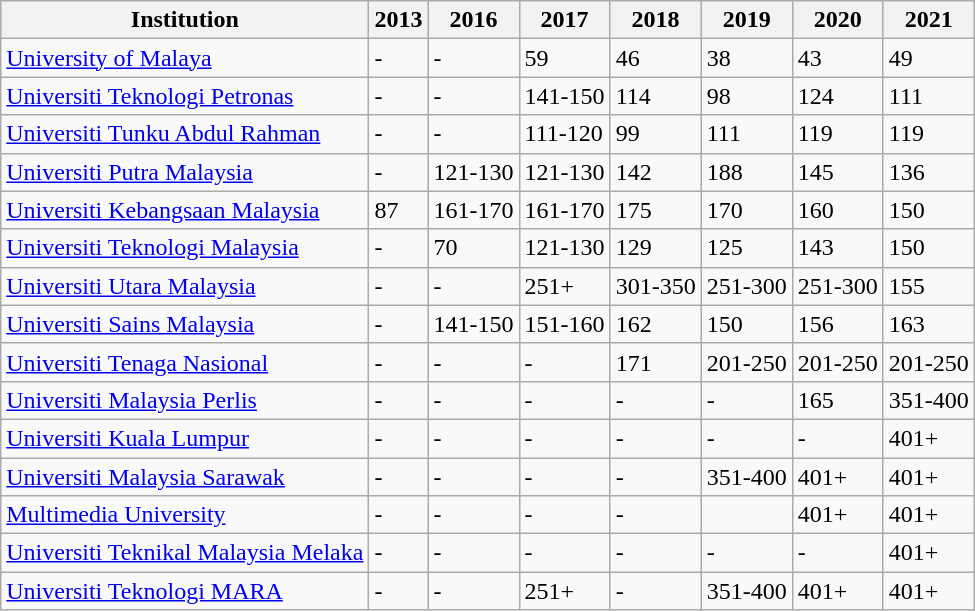<table class="sortable wikitable" border="1">
<tr>
<th>Institution</th>
<th>2013</th>
<th>2016</th>
<th>2017</th>
<th>2018</th>
<th>2019</th>
<th>2020</th>
<th>2021</th>
</tr>
<tr>
<td><a href='#'>University of Malaya</a></td>
<td>-</td>
<td>-</td>
<td>59</td>
<td>46</td>
<td>38</td>
<td>43</td>
<td>49</td>
</tr>
<tr>
<td><a href='#'>Universiti Teknologi Petronas</a></td>
<td>-</td>
<td>-</td>
<td>141-150</td>
<td>114</td>
<td>98</td>
<td>124</td>
<td>111</td>
</tr>
<tr>
<td><a href='#'>Universiti Tunku Abdul Rahman</a></td>
<td>-</td>
<td>-</td>
<td>111-120</td>
<td>99</td>
<td>111</td>
<td>119</td>
<td>119</td>
</tr>
<tr>
<td><a href='#'>Universiti Putra Malaysia</a></td>
<td>-</td>
<td>121-130</td>
<td>121-130</td>
<td>142</td>
<td>188</td>
<td>145</td>
<td>136</td>
</tr>
<tr>
<td><a href='#'>Universiti Kebangsaan Malaysia</a></td>
<td>87</td>
<td>161-170</td>
<td>161-170</td>
<td>175</td>
<td>170</td>
<td>160</td>
<td>150</td>
</tr>
<tr>
<td><a href='#'>Universiti Teknologi Malaysia</a></td>
<td>-</td>
<td>70</td>
<td>121-130</td>
<td>129</td>
<td>125</td>
<td>143</td>
<td>150</td>
</tr>
<tr>
<td><a href='#'>Universiti Utara Malaysia</a></td>
<td>-</td>
<td>-</td>
<td>251+</td>
<td>301-350</td>
<td>251-300</td>
<td>251-300</td>
<td>155</td>
</tr>
<tr>
<td><a href='#'>Universiti Sains Malaysia</a></td>
<td>-</td>
<td>141-150</td>
<td>151-160</td>
<td>162</td>
<td>150</td>
<td>156</td>
<td>163</td>
</tr>
<tr>
<td><a href='#'>Universiti Tenaga Nasional</a></td>
<td>-</td>
<td>-</td>
<td>-</td>
<td>171</td>
<td>201-250</td>
<td>201-250</td>
<td>201-250</td>
</tr>
<tr>
<td><a href='#'>Universiti Malaysia Perlis</a></td>
<td>-</td>
<td>-</td>
<td>-</td>
<td>-</td>
<td>-</td>
<td>165</td>
<td>351-400</td>
</tr>
<tr>
<td><a href='#'>Universiti Kuala Lumpur</a></td>
<td>-</td>
<td>-</td>
<td>-</td>
<td>-</td>
<td>-</td>
<td>-</td>
<td>401+</td>
</tr>
<tr>
<td><a href='#'>Universiti Malaysia Sarawak</a></td>
<td>-</td>
<td>-</td>
<td>-</td>
<td>-</td>
<td>351-400</td>
<td>401+</td>
<td>401+</td>
</tr>
<tr>
<td><a href='#'>Multimedia University</a></td>
<td>-</td>
<td>-</td>
<td>-</td>
<td>-</td>
<td></td>
<td>401+</td>
<td>401+</td>
</tr>
<tr>
<td><a href='#'>Universiti Teknikal Malaysia Melaka</a></td>
<td>-</td>
<td>-</td>
<td>-</td>
<td>-</td>
<td>-</td>
<td>-</td>
<td>401+</td>
</tr>
<tr>
<td><a href='#'>Universiti Teknologi MARA</a></td>
<td>-</td>
<td>-</td>
<td>251+</td>
<td>-</td>
<td>351-400</td>
<td>401+</td>
<td>401+</td>
</tr>
</table>
